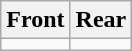<table class=wikitable style="text-align:center;">
<tr>
<th>Front</th>
<th>Rear</th>
</tr>
<tr>
<td></td>
<td></td>
</tr>
</table>
